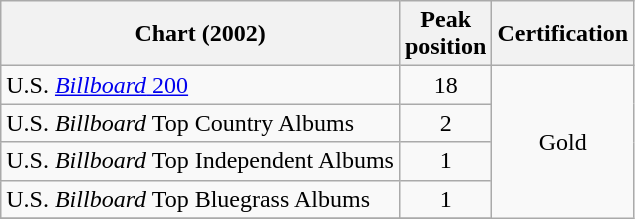<table class="wikitable">
<tr>
<th align="center">Chart (2002)</th>
<th align="center">Peak<br>position</th>
<th align="center">Certification</th>
</tr>
<tr>
<td align="left">U.S. <a href='#'><em>Billboard</em> 200</a></td>
<td align="center">18</td>
<td align="center" rowspan="5">Gold</td>
</tr>
<tr>
<td align="left">U.S. <em>Billboard</em> Top Country Albums</td>
<td align="center">2</td>
</tr>
<tr>
<td align="left">U.S. <em>Billboard</em> Top Independent Albums</td>
<td align="center">1</td>
</tr>
<tr>
<td align="left">U.S. <em>Billboard</em> Top Bluegrass Albums</td>
<td align="center">1</td>
</tr>
<tr>
</tr>
</table>
